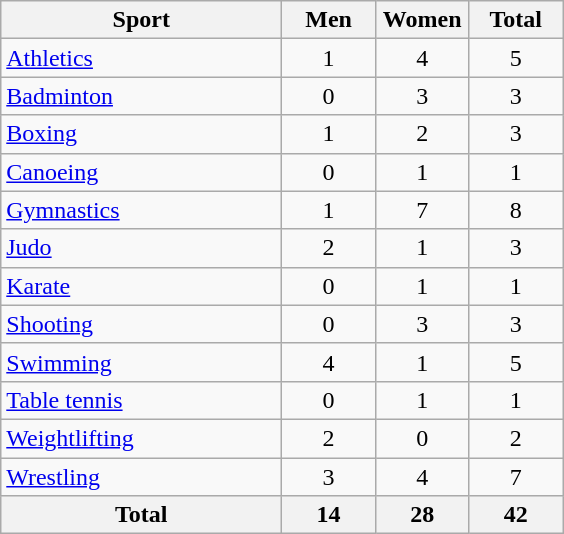<table class="wikitable sortable" style="text-align:center;">
<tr>
<th width=180>Sport</th>
<th width=55>Men</th>
<th width=55>Women</th>
<th width=55>Total</th>
</tr>
<tr>
<td align=left><a href='#'>Athletics</a></td>
<td>1</td>
<td>4</td>
<td>5</td>
</tr>
<tr>
<td align=left><a href='#'>Badminton</a></td>
<td>0</td>
<td>3</td>
<td>3</td>
</tr>
<tr>
<td align=left><a href='#'>Boxing</a></td>
<td>1</td>
<td>2</td>
<td>3</td>
</tr>
<tr>
<td align=left><a href='#'>Canoeing</a></td>
<td>0</td>
<td>1</td>
<td>1</td>
</tr>
<tr>
<td align=left><a href='#'>Gymnastics</a></td>
<td>1</td>
<td>7</td>
<td>8</td>
</tr>
<tr>
<td align=left><a href='#'>Judo</a></td>
<td>2</td>
<td>1</td>
<td>3</td>
</tr>
<tr>
<td align=left><a href='#'>Karate</a></td>
<td>0</td>
<td>1</td>
<td>1</td>
</tr>
<tr>
<td align=left><a href='#'>Shooting</a></td>
<td>0</td>
<td>3</td>
<td>3</td>
</tr>
<tr>
<td align=left><a href='#'>Swimming</a></td>
<td>4</td>
<td>1</td>
<td>5</td>
</tr>
<tr>
<td align=left><a href='#'>Table tennis</a></td>
<td>0</td>
<td>1</td>
<td>1</td>
</tr>
<tr>
<td align=left><a href='#'>Weightlifting</a></td>
<td>2</td>
<td>0</td>
<td>2</td>
</tr>
<tr>
<td align=left><a href='#'>Wrestling</a></td>
<td>3</td>
<td>4</td>
<td>7</td>
</tr>
<tr>
<th>Total</th>
<th>14</th>
<th>28</th>
<th>42</th>
</tr>
</table>
